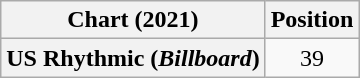<table class="wikitable plainrowheaders" style="text-align:center">
<tr>
<th scope="col">Chart (2021)</th>
<th scope="col">Position</th>
</tr>
<tr>
<th scope="row">US Rhythmic (<em>Billboard</em>)</th>
<td>39</td>
</tr>
</table>
